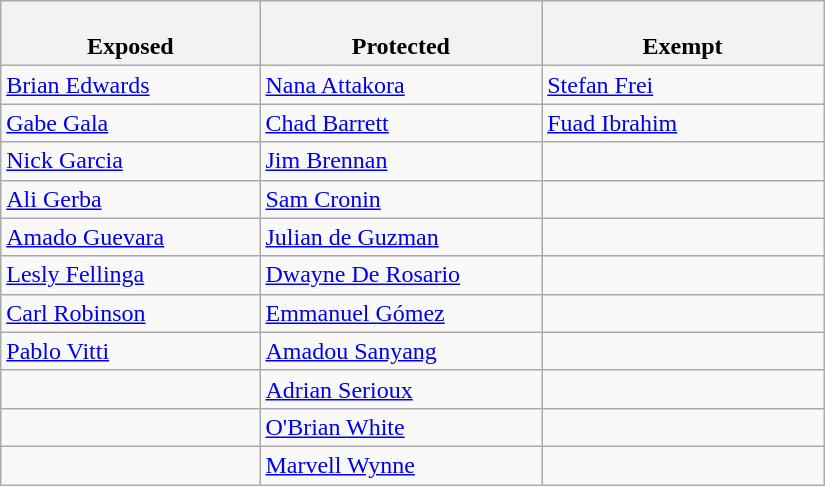<table class="wikitable">
<tr>
<th style="width:23%"><br>Exposed</th>
<th style="width:25%"><br>Protected</th>
<th style="width:25%"><br>Exempt</th>
</tr>
<tr>
<td><a href='#'>Brian Edwards</a></td>
<td><a href='#'>Nana Attakora</a></td>
<td><a href='#'>Stefan Frei</a></td>
</tr>
<tr>
<td><a href='#'>Gabe Gala</a></td>
<td><a href='#'>Chad Barrett</a></td>
<td><a href='#'>Fuad Ibrahim</a></td>
</tr>
<tr>
<td><a href='#'>Nick Garcia</a></td>
<td><a href='#'>Jim Brennan</a></td>
<td></td>
</tr>
<tr>
<td><a href='#'>Ali Gerba</a></td>
<td><a href='#'>Sam Cronin</a></td>
<td></td>
</tr>
<tr>
<td><a href='#'>Amado Guevara</a></td>
<td><a href='#'>Julian de Guzman</a></td>
<td></td>
</tr>
<tr>
<td><a href='#'>Lesly Fellinga</a></td>
<td><a href='#'>Dwayne De Rosario</a></td>
<td></td>
</tr>
<tr>
<td><a href='#'>Carl Robinson</a></td>
<td><a href='#'>Emmanuel Gómez</a></td>
<td></td>
</tr>
<tr>
<td><a href='#'>Pablo Vitti</a></td>
<td><a href='#'>Amadou Sanyang</a></td>
<td></td>
</tr>
<tr>
<td></td>
<td><a href='#'>Adrian Serioux</a></td>
<td></td>
</tr>
<tr>
<td></td>
<td><a href='#'>O'Brian White</a></td>
<td></td>
</tr>
<tr>
<td></td>
<td><a href='#'>Marvell Wynne</a></td>
<td></td>
</tr>
</table>
